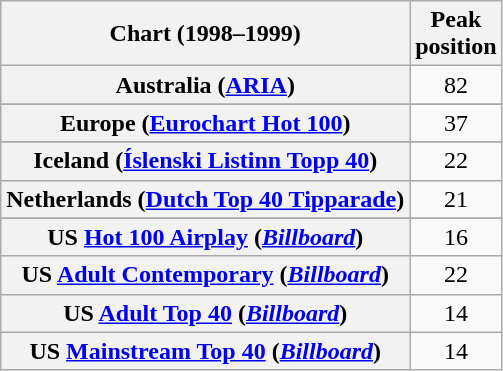<table class="wikitable sortable plainrowheaders" style="text-align:center">
<tr>
<th>Chart (1998–1999)</th>
<th>Peak<br>position</th>
</tr>
<tr>
<th scope="row">Australia (<a href='#'>ARIA</a>)</th>
<td>82</td>
</tr>
<tr>
</tr>
<tr>
</tr>
<tr>
<th scope="row">Europe (<a href='#'>Eurochart Hot 100</a>)</th>
<td>37</td>
</tr>
<tr>
</tr>
<tr>
<th scope="row">Iceland (<a href='#'>Íslenski Listinn Topp 40</a>)</th>
<td>22</td>
</tr>
<tr>
<th scope="row">Netherlands (<a href='#'>Dutch Top 40 Tipparade</a>)</th>
<td>21</td>
</tr>
<tr>
</tr>
<tr>
</tr>
<tr>
</tr>
<tr>
</tr>
<tr>
</tr>
<tr>
<th scope="row">US <a href='#'>Hot 100 Airplay</a> (<em><a href='#'>Billboard</a></em>)</th>
<td>16</td>
</tr>
<tr>
<th scope="row">US <a href='#'>Adult Contemporary</a> (<em><a href='#'>Billboard</a></em>)</th>
<td>22</td>
</tr>
<tr>
<th scope="row">US <a href='#'>Adult Top 40</a> (<em><a href='#'>Billboard</a></em>)</th>
<td>14</td>
</tr>
<tr>
<th scope="row">US <a href='#'>Mainstream Top 40</a> (<em><a href='#'>Billboard</a></em>)</th>
<td>14</td>
</tr>
</table>
